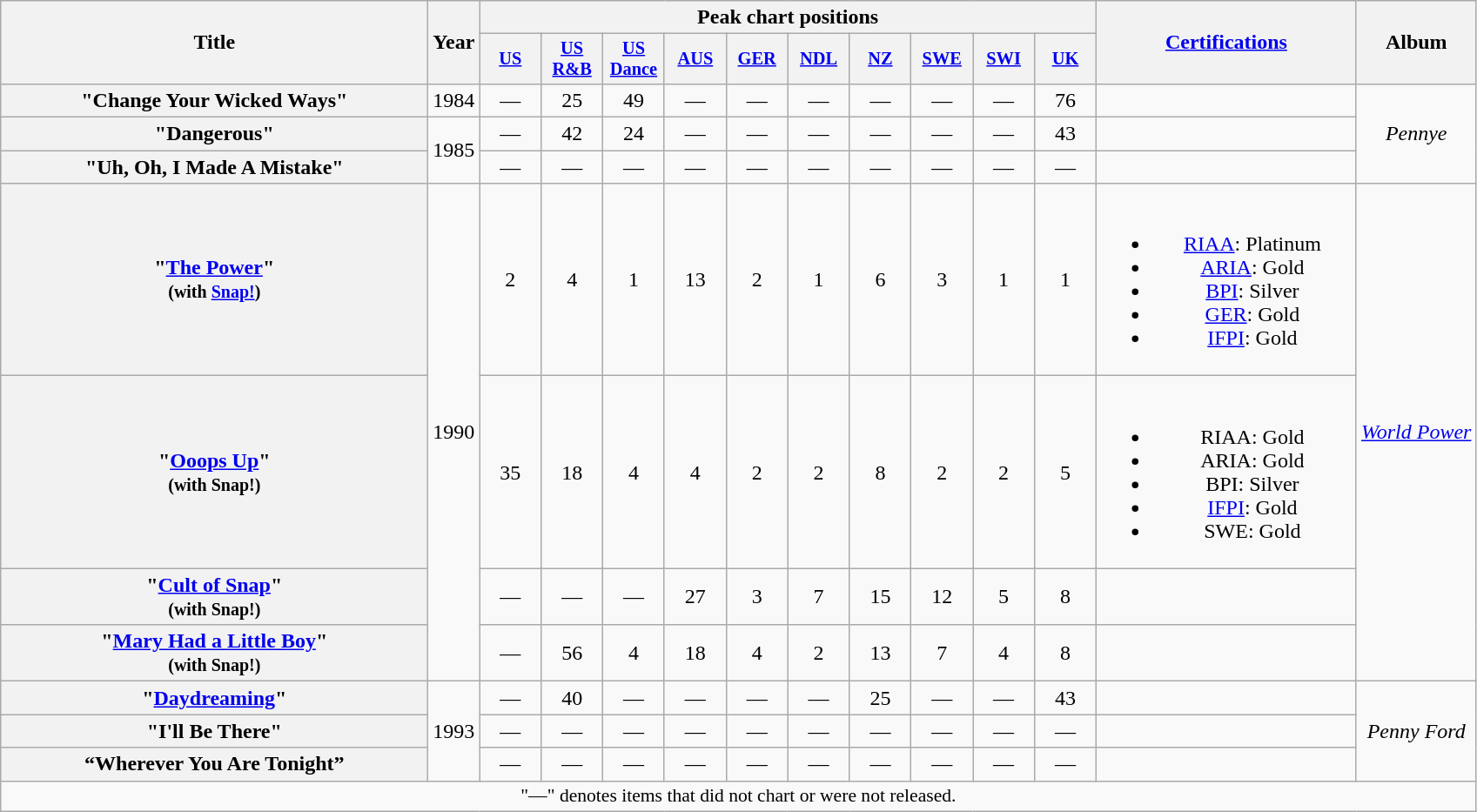<table class="wikitable plainrowheaders" style="text-align:center;">
<tr>
<th scope="col" rowspan="2" style="width:20em;">Title</th>
<th scope="col" rowspan="2">Year</th>
<th scope="col" colspan="10">Peak chart positions</th>
<th scope="col" rowspan="2" style="width:12em;"><a href='#'>Certifications</a></th>
<th scope="col" rowspan="2">Album</th>
</tr>
<tr>
<th style="width:3em;font-size:85%"><a href='#'>US</a><br></th>
<th style="width:3em;font-size:85%"><a href='#'>US<br>R&B</a><br></th>
<th style="width:3em;font-size:85%"><a href='#'>US<br>Dance</a><br></th>
<th style="width:3em;font-size:85%"><a href='#'>AUS</a><br></th>
<th style="width:3em;font-size:85%"><a href='#'>GER</a><br></th>
<th style="width:3em;font-size:85%"><a href='#'>NDL</a><br></th>
<th style="width:3em;font-size:85%"><a href='#'>NZ</a><br></th>
<th style="width:3em;font-size:85%"><a href='#'>SWE</a><br></th>
<th style="width:3em;font-size:85%"><a href='#'>SWI</a><br></th>
<th style="width:3em;font-size:85%"><a href='#'>UK</a><br></th>
</tr>
<tr>
<th scope="row">"Change Your Wicked Ways"</th>
<td rowspan="1">1984</td>
<td>—</td>
<td>25</td>
<td>49</td>
<td>—</td>
<td>—</td>
<td>—</td>
<td>—</td>
<td>—</td>
<td>—</td>
<td>76</td>
<td></td>
<td rowspan=3><em>Pennye</em></td>
</tr>
<tr>
<th scope="row">"Dangerous"</th>
<td rowspan="2">1985</td>
<td>—</td>
<td>42</td>
<td>24</td>
<td>—</td>
<td>—</td>
<td>—</td>
<td>—</td>
<td>—</td>
<td>—</td>
<td>43</td>
<td></td>
</tr>
<tr>
<th scope="row">"Uh, Oh, I Made A Mistake"</th>
<td>—</td>
<td>—</td>
<td>—</td>
<td>—</td>
<td>—</td>
<td>—</td>
<td>—</td>
<td>—</td>
<td>—</td>
<td>—</td>
<td></td>
</tr>
<tr>
<th scope="row">"<a href='#'>The Power</a>"<br><small>(with <a href='#'>Snap!</a>)</small></th>
<td rowspan="4">1990</td>
<td>2</td>
<td>4</td>
<td>1</td>
<td>13</td>
<td>2</td>
<td>1</td>
<td>6</td>
<td>3</td>
<td>1</td>
<td>1</td>
<td><br><ul><li><a href='#'>RIAA</a>: Platinum</li><li><a href='#'>ARIA</a>: Gold </li><li><a href='#'>BPI</a>: Silver</li><li><a href='#'>GER</a>: Gold</li><li><a href='#'>IFPI</a>: Gold</li></ul></td>
<td rowspan=4><em><a href='#'>World Power</a></em></td>
</tr>
<tr>
<th scope="row">"<a href='#'>Ooops Up</a>"<br><small>(with Snap!)</small></th>
<td>35</td>
<td>18</td>
<td>4</td>
<td>4</td>
<td>2</td>
<td>2</td>
<td>8</td>
<td>2</td>
<td>2</td>
<td>5</td>
<td><br><ul><li>RIAA: Gold</li><li>ARIA: Gold </li><li>BPI: Silver</li><li><a href='#'>IFPI</a>: Gold</li><li>SWE: Gold</li></ul></td>
</tr>
<tr>
<th scope="row">"<a href='#'>Cult of Snap</a>"<br><small>(with Snap!)</small></th>
<td>—</td>
<td>—</td>
<td>—</td>
<td>27</td>
<td>3</td>
<td>7</td>
<td>15</td>
<td>12</td>
<td>5</td>
<td>8</td>
<td></td>
</tr>
<tr>
<th scope="row">"<a href='#'>Mary Had a Little Boy</a>"<br><small>(with Snap!)</small></th>
<td>—</td>
<td>56</td>
<td>4</td>
<td>18</td>
<td>4</td>
<td>2</td>
<td>13</td>
<td>7</td>
<td>4</td>
<td>8</td>
<td></td>
</tr>
<tr>
<th scope="row">"<a href='#'>Daydreaming</a>"</th>
<td rowspan="3">1993</td>
<td>—</td>
<td>40</td>
<td>—</td>
<td>—</td>
<td>—</td>
<td>—</td>
<td>25</td>
<td>—</td>
<td>—</td>
<td>43</td>
<td></td>
<td rowspan=3><em>Penny Ford</em></td>
</tr>
<tr>
<th scope="row">"I'll Be There"</th>
<td>—</td>
<td>—</td>
<td>—</td>
<td>—</td>
<td>—</td>
<td>—</td>
<td>—</td>
<td>—</td>
<td>—</td>
<td>—</td>
<td></td>
</tr>
<tr>
<th scope="row">“Wherever You Are Tonight”</th>
<td>—</td>
<td>—</td>
<td>—</td>
<td>—</td>
<td>—</td>
<td>—</td>
<td>—</td>
<td>—</td>
<td>—</td>
<td>—</td>
<td></td>
</tr>
<tr>
<td colspan="15" style="text-align:center; font-size:90%;">"—" denotes items that did not chart or were not released.</td>
</tr>
</table>
